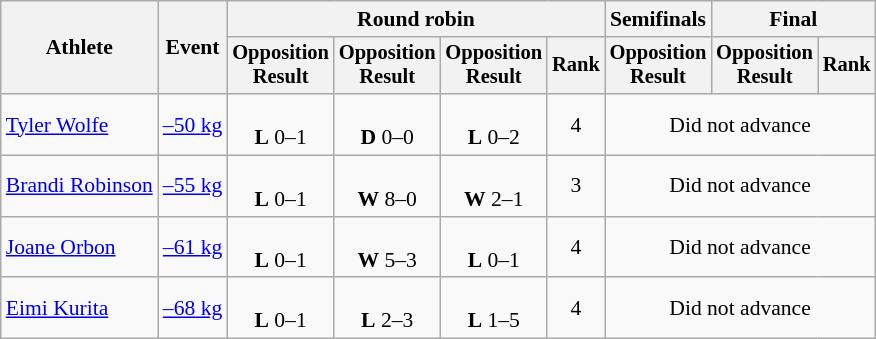<table class="wikitable" style="font-size:90%">
<tr>
<th rowspan=2>Athlete</th>
<th rowspan=2>Event</th>
<th colspan=4>Round robin</th>
<th>Semifinals</th>
<th colspan=2>Final</th>
</tr>
<tr style="font-size:95%">
<th>Opposition<br>Result</th>
<th>Opposition<br>Result</th>
<th>Opposition<br>Result</th>
<th>Rank</th>
<th>Opposition<br>Result</th>
<th>Opposition<br>Result</th>
<th>Rank</th>
</tr>
<tr align=center>
<td align=left><a href='#'>Tyler Wolfe</a></td>
<td align=left><a href='#'>–50 kg</a></td>
<td><br><strong>L</strong> 0–1</td>
<td><br><strong>D</strong> 0–0</td>
<td><br><strong>L</strong> 0–2</td>
<td>4</td>
<td colspan=3>Did not advance</td>
</tr>
<tr align=center>
<td align=left><a href='#'>Brandi Robinson</a></td>
<td align=left><a href='#'>–55 kg</a></td>
<td><br><strong>L</strong> 0–1</td>
<td><br><strong>W</strong> 8–0</td>
<td><br><strong>W</strong> 2–1</td>
<td>3</td>
<td colspan=3>Did not advance</td>
</tr>
<tr align=center>
<td align=left><a href='#'>Joane Orbon</a></td>
<td align=left><a href='#'>–61 kg</a></td>
<td><br><strong>L</strong> 0–1</td>
<td><br><strong>W</strong> 5–3</td>
<td><br><strong>L</strong> 0–1</td>
<td>4</td>
<td colspan=3>Did not advance</td>
</tr>
<tr align=center>
<td align=left><a href='#'>Eimi Kurita</a></td>
<td align=left><a href='#'>–68 kg</a></td>
<td><br><strong>L</strong> 0–1</td>
<td><br><strong>L</strong> 2–3</td>
<td><br><strong>L</strong> 1–5</td>
<td>4</td>
<td colspan=3>Did not advance</td>
</tr>
</table>
